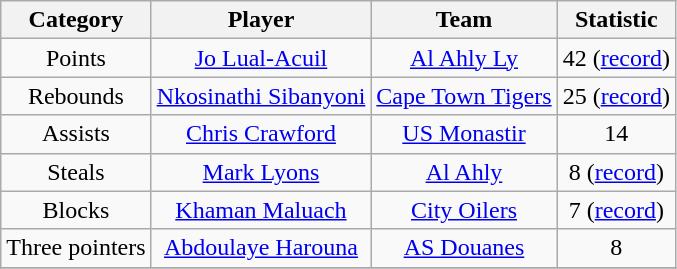<table class="wikitable" style="text-align:center;">
<tr>
<th>Category</th>
<th>Player</th>
<th>Team</th>
<th>Statistic</th>
</tr>
<tr>
<td>Points</td>
<td><a href='#'>Jo Lual-Acuil</a></td>
<td><a href='#'>Al Ahly Ly</a></td>
<td>42 (<a href='#'>record</a>)</td>
</tr>
<tr>
<td>Rebounds</td>
<td><a href='#'>Nkosinathi Sibanyoni</a></td>
<td><a href='#'>Cape Town Tigers</a></td>
<td>25 (<a href='#'>record</a>)</td>
</tr>
<tr>
<td>Assists</td>
<td><a href='#'>Chris Crawford</a></td>
<td><a href='#'>US Monastir</a></td>
<td>14</td>
</tr>
<tr>
<td>Steals</td>
<td><a href='#'>Mark Lyons</a></td>
<td><a href='#'>Al Ahly</a></td>
<td>8 (<a href='#'>record</a>)</td>
</tr>
<tr>
<td>Blocks</td>
<td><a href='#'>Khaman Maluach</a></td>
<td><a href='#'>City Oilers</a></td>
<td>7 (<a href='#'>record</a>)</td>
</tr>
<tr>
<td>Three pointers</td>
<td><a href='#'>Abdoulaye Harouna</a></td>
<td><a href='#'>AS Douanes</a></td>
<td>8</td>
</tr>
<tr>
</tr>
<tr>
</tr>
</table>
